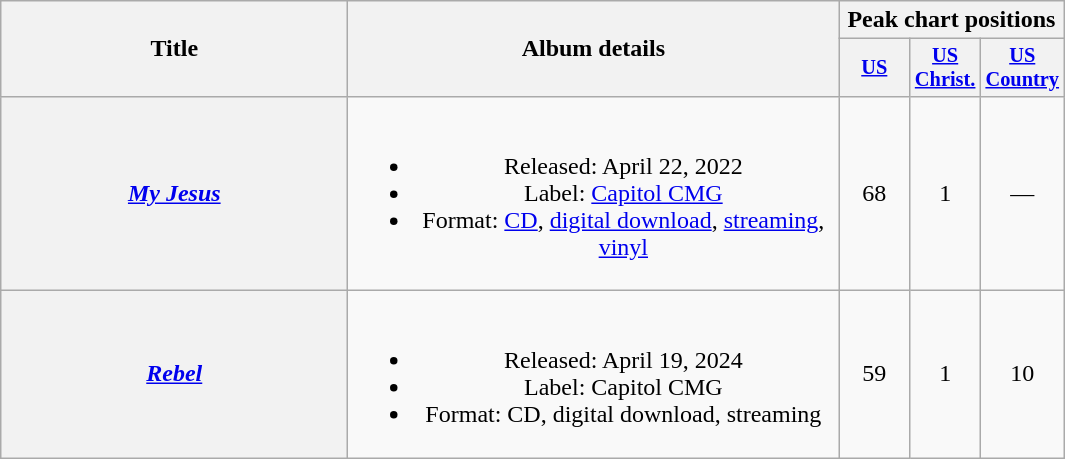<table class="wikitable plainrowheaders" style="text-align:center;">
<tr>
<th scope="col" rowspan="2" style="width:14em;">Title</th>
<th scope="col" rowspan="2" style="width:20em;">Album details</th>
<th scope="col" colspan="3">Peak chart positions</th>
</tr>
<tr>
<th scope="col" style="width:3em;font-size:85%;"><a href='#'>US</a><br></th>
<th scope="col" style="width:3em;font-size:85%;"><a href='#'>US<br>Christ.</a><br></th>
<th scope="col" style="width:3em;font-size:85%;"><a href='#'>US<br>Country</a><br></th>
</tr>
<tr>
<th scope="row"><em><a href='#'>My Jesus</a></em></th>
<td><br><ul><li>Released: April 22, 2022</li><li>Label: <a href='#'>Capitol CMG</a></li><li>Format: <a href='#'>CD</a>, <a href='#'>digital download</a>, <a href='#'>streaming</a>, <a href='#'>vinyl</a></li></ul></td>
<td>68</td>
<td>1</td>
<td>—</td>
</tr>
<tr>
<th scope="row"><em><a href='#'>Rebel</a></em></th>
<td><br><ul><li>Released: April 19, 2024</li><li>Label: Capitol CMG</li><li>Format: CD, digital download, streaming</li></ul></td>
<td>59</td>
<td>1</td>
<td>10</td>
</tr>
</table>
